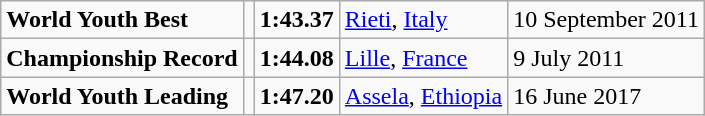<table class="wikitable">
<tr>
<td><strong>World Youth Best</strong></td>
<td></td>
<td><strong>1:43.37</strong></td>
<td><a href='#'>Rieti</a>, <a href='#'>Italy</a></td>
<td>10 September 2011</td>
</tr>
<tr>
<td><strong>Championship Record</strong></td>
<td></td>
<td><strong>1:44.08</strong></td>
<td><a href='#'>Lille</a>, <a href='#'>France</a></td>
<td>9 July 2011</td>
</tr>
<tr>
<td><strong>World Youth Leading</strong></td>
<td></td>
<td><strong>1:47.20</strong></td>
<td><a href='#'>Assela</a>, <a href='#'>Ethiopia</a></td>
<td>16 June 2017</td>
</tr>
</table>
